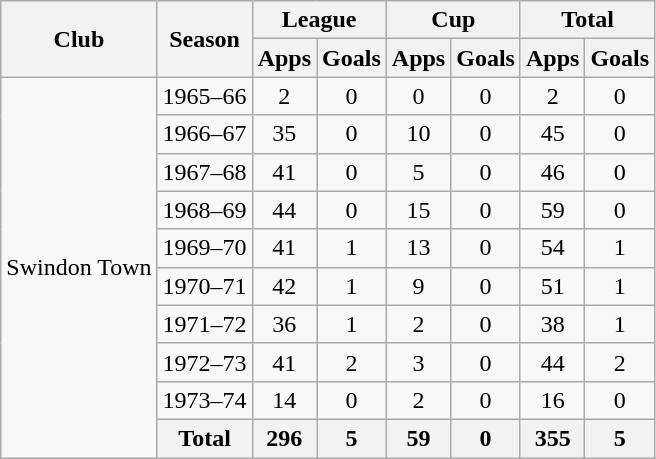<table class="wikitable" style="text-align:center">
<tr>
<th rowspan="2">Club</th>
<th rowspan="2">Season</th>
<th colspan="2">League</th>
<th colspan="2">Cup</th>
<th colspan="2">Total</th>
</tr>
<tr>
<th>Apps</th>
<th>Goals</th>
<th>Apps</th>
<th>Goals</th>
<th>Apps</th>
<th>Goals</th>
</tr>
<tr>
<td rowspan="10">Swindon Town</td>
<td>1965–66</td>
<td>2</td>
<td>0</td>
<td>0</td>
<td>0</td>
<td>2</td>
<td>0</td>
</tr>
<tr>
<td>1966–67</td>
<td>35</td>
<td>0</td>
<td>10</td>
<td>0</td>
<td>45</td>
<td>0</td>
</tr>
<tr>
<td>1967–68</td>
<td>41</td>
<td>0</td>
<td>5</td>
<td>0</td>
<td>46</td>
<td>0</td>
</tr>
<tr>
<td>1968–69</td>
<td>44</td>
<td>0</td>
<td>15</td>
<td>0</td>
<td>59</td>
<td>0</td>
</tr>
<tr>
<td>1969–70</td>
<td>41</td>
<td>1</td>
<td>13</td>
<td>0</td>
<td>54</td>
<td>1</td>
</tr>
<tr>
<td>1970–71</td>
<td>42</td>
<td>1</td>
<td>9</td>
<td>0</td>
<td>51</td>
<td>1</td>
</tr>
<tr>
<td>1971–72</td>
<td>36</td>
<td>1</td>
<td>2</td>
<td>0</td>
<td>38</td>
<td>1</td>
</tr>
<tr>
<td>1972–73</td>
<td>41</td>
<td>2</td>
<td>3</td>
<td>0</td>
<td>44</td>
<td>2</td>
</tr>
<tr>
<td>1973–74</td>
<td>14</td>
<td>0</td>
<td>2</td>
<td>0</td>
<td>16</td>
<td>0</td>
</tr>
<tr>
<th>Total</th>
<th>296</th>
<th>5</th>
<th>59</th>
<th>0</th>
<th>355</th>
<th>5</th>
</tr>
</table>
